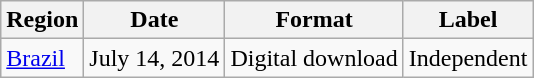<table class=wikitable>
<tr>
<th>Region</th>
<th>Date</th>
<th>Format</th>
<th>Label</th>
</tr>
<tr>
<td><a href='#'>Brazil</a></td>
<td rowspan="1">July 14, 2014</td>
<td rowspan="1">Digital download</td>
<td rowspan="1">Independent</td>
</tr>
</table>
